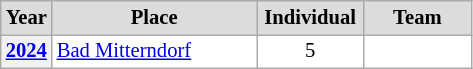<table class="wikitable plainrowheaders" style="background:#fff; font-size:86%; line-height:16px; border:gray solid 1px; border-collapse:collapse;">
<tr style="background:#ccc; text-align:center;">
<th scope="col" style="background:#dcdcdc; width:25px;">Year</th>
<th scope="col" style="background:#dcdcdc; width:130px;">Place</th>
<th scope="col" style="background:#dcdcdc; width:65px;">Individual</th>
<th scope="col" style="background:#dcdcdc; width:65px;">Team</th>
</tr>
<tr>
<th scope=row align=center><a href='#'>2024</a></th>
<td align=left> <a href='#'>Bad Mitterndorf</a></td>
<td align=center>5</td>
<td align=center></td>
</tr>
</table>
